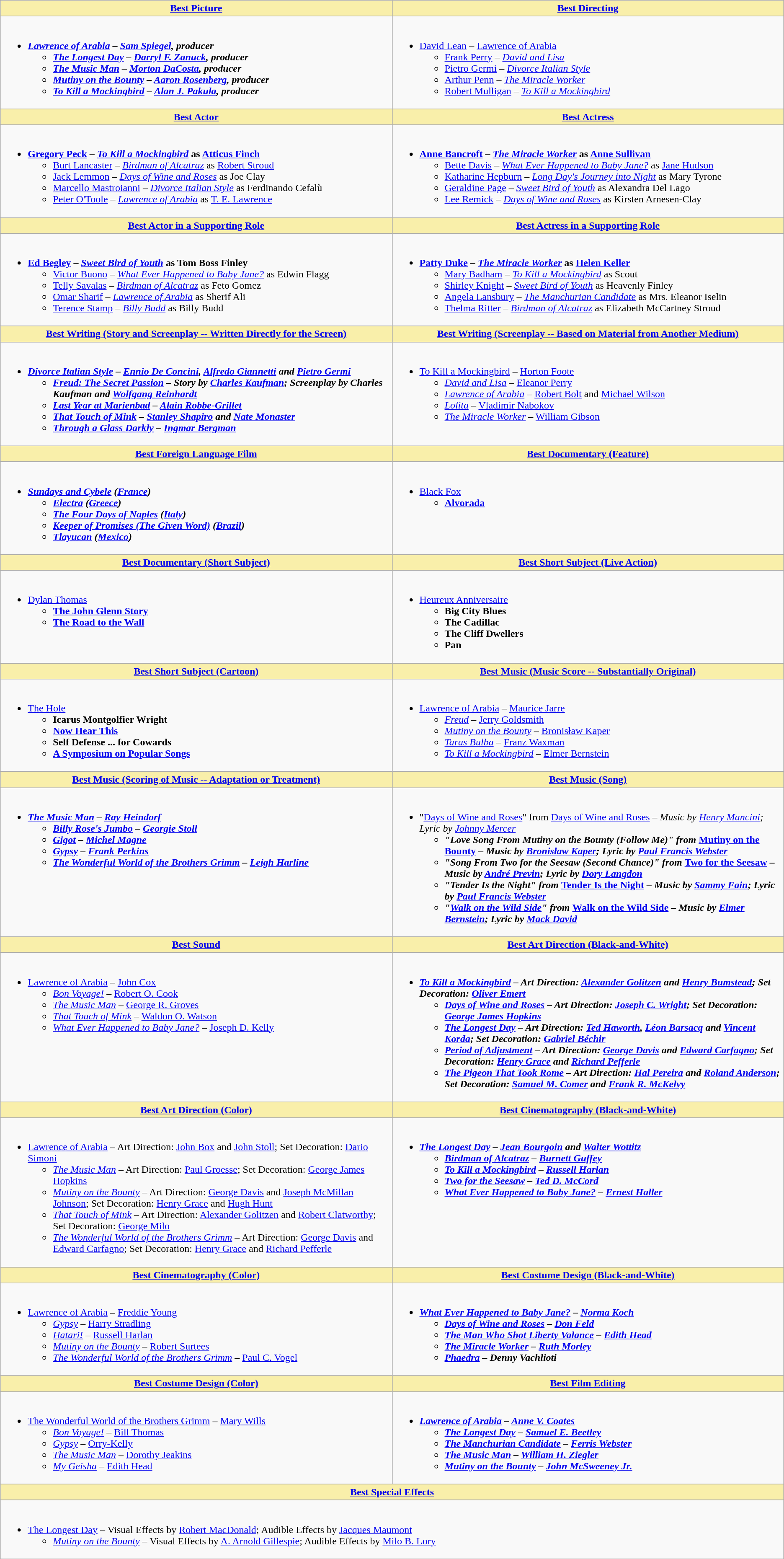<table class=wikitable>
<tr>
<th style="background:#F9EFAA; width:50%"><a href='#'>Best Picture</a></th>
<th style="background:#F9EFAA; width:50%"><a href='#'>Best Directing</a></th>
</tr>
<tr>
<td valign="top"><br><ul><li><strong><em><a href='#'>Lawrence of Arabia</a><em> – <a href='#'>Sam Spiegel</a>, producer<strong><ul><li></em><a href='#'>The Longest Day</a><em> – <a href='#'>Darryl F. Zanuck</a>, producer</li><li></em><a href='#'>The Music Man</a><em> – <a href='#'>Morton DaCosta</a>, producer</li><li></em><a href='#'>Mutiny on the Bounty</a><em> – <a href='#'>Aaron Rosenberg</a>, producer</li><li></em><a href='#'>To Kill a Mockingbird</a><em> – <a href='#'>Alan J. Pakula</a>, producer</li></ul></li></ul></td>
<td valign="top"><br><ul><li></strong><a href='#'>David Lean</a> – </em><a href='#'>Lawrence of Arabia</a></em></strong><ul><li><a href='#'>Frank Perry</a> – <em><a href='#'>David and Lisa</a></em></li><li><a href='#'>Pietro Germi</a> – <em><a href='#'>Divorce Italian Style</a></em></li><li><a href='#'>Arthur Penn</a> – <em><a href='#'>The Miracle Worker</a></em></li><li><a href='#'>Robert Mulligan</a> – <em><a href='#'>To Kill a Mockingbird</a></em></li></ul></li></ul></td>
</tr>
<tr>
<th style="background:#F9EFAA"><a href='#'>Best Actor</a></th>
<th style="background:#F9EFAA"><a href='#'>Best Actress</a></th>
</tr>
<tr>
<td valign="top"><br><ul><li><strong><a href='#'>Gregory Peck</a> – <em><a href='#'>To Kill a Mockingbird</a></em> as <a href='#'>Atticus Finch</a></strong><ul><li><a href='#'>Burt Lancaster</a> – <em><a href='#'>Birdman of Alcatraz</a></em> as <a href='#'>Robert Stroud</a></li><li><a href='#'>Jack Lemmon</a> – <em><a href='#'>Days of Wine and Roses</a></em> as Joe Clay</li><li><a href='#'>Marcello Mastroianni</a> – <em><a href='#'>Divorce Italian Style</a></em> as Ferdinando Cefalù</li><li><a href='#'>Peter O'Toole</a> – <em><a href='#'>Lawrence of Arabia</a></em> as <a href='#'>T. E. Lawrence</a></li></ul></li></ul></td>
<td valign="top"><br><ul><li><strong><a href='#'>Anne Bancroft</a> – <em><a href='#'>The Miracle Worker</a></em> as <a href='#'>Anne Sullivan</a></strong><ul><li><a href='#'>Bette Davis</a> – <em><a href='#'>What Ever Happened to Baby Jane?</a></em> as <a href='#'>Jane Hudson</a></li><li><a href='#'>Katharine Hepburn</a> – <em><a href='#'>Long Day's Journey into Night</a></em> as Mary Tyrone</li><li><a href='#'>Geraldine Page</a> – <em><a href='#'>Sweet Bird of Youth</a></em> as Alexandra Del Lago</li><li><a href='#'>Lee Remick</a> – <em><a href='#'>Days of Wine and Roses</a></em> as Kirsten Arnesen-Clay</li></ul></li></ul></td>
</tr>
<tr>
<th style="background:#F9EFAA"><a href='#'>Best Actor in a Supporting Role</a></th>
<th style="background:#F9EFAA"><a href='#'>Best Actress in a Supporting Role</a></th>
</tr>
<tr>
<td valign="top"><br><ul><li><strong><a href='#'>Ed Begley</a> – <em><a href='#'>Sweet Bird of Youth</a></em> as Tom Boss Finley</strong><ul><li><a href='#'>Victor Buono</a> – <em><a href='#'>What Ever Happened to Baby Jane?</a></em> as Edwin Flagg</li><li><a href='#'>Telly Savalas</a> – <em><a href='#'>Birdman of Alcatraz</a></em> as Feto Gomez</li><li><a href='#'>Omar Sharif</a> – <em><a href='#'>Lawrence of Arabia</a></em> as Sherif Ali</li><li><a href='#'>Terence Stamp</a> – <em><a href='#'>Billy Budd</a></em> as Billy Budd</li></ul></li></ul></td>
<td valign="top"><br><ul><li><strong><a href='#'>Patty Duke</a> – <em><a href='#'>The Miracle Worker</a></em> as <a href='#'>Helen Keller</a></strong><ul><li><a href='#'>Mary Badham</a> – <em><a href='#'>To Kill a Mockingbird</a></em> as Scout</li><li><a href='#'>Shirley Knight</a> – <em><a href='#'>Sweet Bird of Youth</a></em> as Heavenly Finley</li><li><a href='#'>Angela Lansbury</a> – <em><a href='#'>The Manchurian Candidate</a></em> as Mrs. Eleanor Iselin</li><li><a href='#'>Thelma Ritter</a> – <em><a href='#'>Birdman of Alcatraz</a></em> as Elizabeth McCartney Stroud</li></ul></li></ul></td>
</tr>
<tr>
<th style="background:#F9EFAA"><a href='#'>Best Writing (Story and Screenplay -- Written Directly for the Screen)</a></th>
<th style="background:#F9EFAA"><a href='#'>Best Writing (Screenplay -- Based on Material from Another Medium)</a></th>
</tr>
<tr>
<td valign="top"><br><ul><li><strong><em><a href='#'>Divorce Italian Style</a><em> – <a href='#'>Ennio De Concini</a>, <a href='#'>Alfredo Giannetti</a> and <a href='#'>Pietro Germi</a><strong><ul><li></em><a href='#'>Freud: The Secret Passion</a><em> – Story by <a href='#'>Charles Kaufman</a>; Screenplay by Charles Kaufman and <a href='#'>Wolfgang Reinhardt</a></li><li></em><a href='#'>Last Year at Marienbad</a><em> – <a href='#'>Alain Robbe-Grillet</a></li><li></em><a href='#'>That Touch of Mink</a><em> – <a href='#'>Stanley Shapiro</a> and <a href='#'>Nate Monaster</a></li><li></em><a href='#'>Through a Glass Darkly</a><em> – <a href='#'>Ingmar Bergman</a></li></ul></li></ul></td>
<td valign="top"><br><ul><li></em></strong><a href='#'>To Kill a Mockingbird</a></em> – <a href='#'>Horton Foote</a></strong><ul><li><em><a href='#'>David and Lisa</a></em> – <a href='#'>Eleanor Perry</a></li><li><em><a href='#'>Lawrence of Arabia</a></em> – <a href='#'>Robert Bolt</a> and <a href='#'>Michael Wilson</a><small></small></li><li><em><a href='#'>Lolita</a></em> – <a href='#'>Vladimir Nabokov</a></li><li><em><a href='#'>The Miracle Worker</a></em> – <a href='#'>William Gibson</a></li></ul></li></ul></td>
</tr>
<tr>
<th style="background:#F9EFAA"><a href='#'>Best Foreign Language Film</a></th>
<th style="background:#F9EFAA"><a href='#'>Best Documentary (Feature)</a></th>
</tr>
<tr>
<td valign="top"><br><ul><li><strong><em><a href='#'>Sundays and Cybele</a><em> (<a href='#'>France</a>)<strong><ul><li></em><a href='#'>Electra</a><em> (<a href='#'>Greece</a>)</li><li></em><a href='#'>The Four Days of Naples</a><em> (<a href='#'>Italy</a>)</li><li></em><a href='#'>Keeper of Promises (The Given Word)</a><em> (<a href='#'>Brazil</a>)</li><li></em><a href='#'>Tlayucan</a><em> (<a href='#'>Mexico</a>)</li></ul></li></ul></td>
<td valign="top"><br><ul><li></em></strong><a href='#'>Black Fox</a><strong><em><ul><li></em><a href='#'>Alvorada</a><em></li></ul></li></ul></td>
</tr>
<tr>
<th style="background:#F9EFAA"><a href='#'>Best Documentary (Short Subject)</a></th>
<th style="background:#F9EFAA"><a href='#'>Best Short Subject (Live Action)</a></th>
</tr>
<tr>
<td valign="top"><br><ul><li></em></strong><a href='#'>Dylan Thomas</a><strong><em><ul><li></em><a href='#'>The John Glenn Story</a><em></li><li></em><a href='#'>The Road to the Wall</a><em></li></ul></li></ul></td>
<td valign="top"><br><ul><li></em></strong><a href='#'>Heureux Anniversaire</a><strong><em><ul><li></em>Big City Blues<em></li><li></em>The Cadillac<em></li><li></em>The Cliff Dwellers<em></li><li></em>Pan<em></li></ul></li></ul></td>
</tr>
<tr>
<th style="background:#F9EFAA"><a href='#'>Best Short Subject (Cartoon)</a></th>
<th style="background:#F9EFAA"><a href='#'>Best Music (Music Score -- Substantially Original)</a></th>
</tr>
<tr>
<td valign="top"><br><ul><li></em></strong><a href='#'>The Hole</a><strong><em><ul><li></em>Icarus Montgolfier Wright<em></li><li></em><a href='#'>Now Hear This</a><em></li><li></em>Self Defense ... for Cowards<em></li><li></em><a href='#'>A Symposium on Popular Songs</a><em></li></ul></li></ul></td>
<td valign="top"><br><ul><li></em></strong><a href='#'>Lawrence of Arabia</a></em> – <a href='#'>Maurice Jarre</a></strong><ul><li><em><a href='#'>Freud</a></em> – <a href='#'>Jerry Goldsmith</a></li><li><em><a href='#'>Mutiny on the Bounty</a></em> – <a href='#'>Bronisław Kaper</a></li><li><em><a href='#'>Taras Bulba</a></em> – <a href='#'>Franz Waxman</a></li><li><em><a href='#'>To Kill a Mockingbird</a></em> – <a href='#'>Elmer Bernstein</a></li></ul></li></ul></td>
</tr>
<tr>
<th style="background:#F9EFAA"><a href='#'>Best Music (Scoring of Music -- Adaptation or Treatment)</a></th>
<th style="background:#F9EFAA"><a href='#'>Best Music (Song)</a></th>
</tr>
<tr>
<td valign="top"><br><ul><li><strong><em><a href='#'>The Music Man</a><em> – <a href='#'>Ray Heindorf</a><strong><ul><li></em><a href='#'>Billy Rose's Jumbo</a><em> – <a href='#'>Georgie Stoll</a></li><li></em><a href='#'>Gigot</a><em> – <a href='#'>Michel Magne</a></li><li></em><a href='#'>Gypsy</a><em> – <a href='#'>Frank Perkins</a></li><li></em><a href='#'>The Wonderful World of the Brothers Grimm</a><em> – <a href='#'>Leigh Harline</a></li></ul></li></ul></td>
<td valign="top"><br><ul><li></strong>"<a href='#'>Days of Wine and Roses</a>" from </em><a href='#'>Days of Wine and Roses</a><em> – Music by <a href='#'>Henry Mancini</a>; Lyric by <a href='#'>Johnny Mercer</a><strong><ul><li>"Love Song From Mutiny on the Bounty (Follow Me)" from </em><a href='#'>Mutiny on the Bounty</a><em> – Music by <a href='#'>Bronisław Kaper</a>; Lyric by <a href='#'>Paul Francis Webster</a></li><li>"Song From Two for the Seesaw (Second Chance)" from </em><a href='#'>Two for the Seesaw</a><em> – Music by <a href='#'>André Previn</a>; Lyric by <a href='#'>Dory Langdon</a></li><li>"Tender Is the Night" from </em><a href='#'>Tender Is the Night</a><em> – Music by <a href='#'>Sammy Fain</a>; Lyric by <a href='#'>Paul Francis Webster</a></li><li>"<a href='#'>Walk on the Wild Side</a>" from </em><a href='#'>Walk on the Wild Side</a><em> – Music by <a href='#'>Elmer Bernstein</a>; Lyric by <a href='#'>Mack David</a></li></ul></li></ul></td>
</tr>
<tr>
<th style="background:#F9EFAA"><a href='#'>Best Sound</a></th>
<th style="background:#F9EFAA"><a href='#'>Best Art Direction (Black-and-White)</a></th>
</tr>
<tr>
<td valign="top"><br><ul><li></em></strong><a href='#'>Lawrence of Arabia</a></em> – <a href='#'>John Cox</a></strong><ul><li><em><a href='#'>Bon Voyage!</a></em> – <a href='#'>Robert O. Cook</a></li><li><em><a href='#'>The Music Man</a></em> – <a href='#'>George R. Groves</a></li><li><em><a href='#'>That Touch of Mink</a></em> – <a href='#'>Waldon O. Watson</a></li><li><em><a href='#'>What Ever Happened to Baby Jane?</a></em> – <a href='#'>Joseph D. Kelly</a></li></ul></li></ul></td>
<td valign="top"><br><ul><li><strong><em><a href='#'>To Kill a Mockingbird</a><em> – Art Direction: <a href='#'>Alexander Golitzen</a> and <a href='#'>Henry Bumstead</a>; Set Decoration: <a href='#'>Oliver Emert</a><strong><ul><li></em><a href='#'>Days of Wine and Roses</a><em> – Art Direction: <a href='#'>Joseph C. Wright</a>; Set Decoration: <a href='#'>George James Hopkins</a></li><li></em><a href='#'>The Longest Day</a><em> – Art Direction: <a href='#'>Ted Haworth</a>, <a href='#'>Léon Barsacq</a> and <a href='#'>Vincent Korda</a>; Set Decoration: <a href='#'>Gabriel Béchir</a></li><li></em><a href='#'>Period of Adjustment</a><em> – Art Direction: <a href='#'>George Davis</a> and <a href='#'>Edward Carfagno</a>; Set Decoration: <a href='#'>Henry Grace</a> and <a href='#'>Richard Pefferle</a></li><li></em><a href='#'>The Pigeon That Took Rome</a><em> – Art Direction: <a href='#'>Hal Pereira</a> and <a href='#'>Roland Anderson</a>; Set Decoration: <a href='#'>Samuel M. Comer</a> and <a href='#'>Frank R. McKelvy</a></li></ul></li></ul></td>
</tr>
<tr>
<th style="background:#F9EFAA"><a href='#'>Best Art Direction (Color)</a></th>
<th style="background:#F9EFAA"><a href='#'>Best Cinematography (Black-and-White)</a></th>
</tr>
<tr>
<td valign="top"><br><ul><li></em></strong><a href='#'>Lawrence of Arabia</a></em> – Art Direction: <a href='#'>John Box</a> and <a href='#'>John Stoll</a>; Set Decoration: <a href='#'>Dario Simoni</a></strong><ul><li><em><a href='#'>The Music Man</a></em> – Art Direction: <a href='#'>Paul Groesse</a>; Set Decoration: <a href='#'>George James Hopkins</a></li><li><em><a href='#'>Mutiny on the Bounty</a></em> – Art Direction: <a href='#'>George Davis</a> and <a href='#'>Joseph McMillan Johnson</a>; Set Decoration: <a href='#'>Henry Grace</a> and <a href='#'>Hugh Hunt</a></li><li><em><a href='#'>That Touch of Mink</a></em> – Art Direction: <a href='#'>Alexander Golitzen</a> and <a href='#'>Robert Clatworthy</a>; Set Decoration: <a href='#'>George Milo</a></li><li><em><a href='#'>The Wonderful World of the Brothers Grimm</a></em> – Art Direction: <a href='#'>George Davis</a> and <a href='#'>Edward Carfagno</a>; Set Decoration: <a href='#'>Henry Grace</a> and <a href='#'>Richard Pefferle</a></li></ul></li></ul></td>
<td valign="top"><br><ul><li><strong><em><a href='#'>The Longest Day</a><em> – <a href='#'>Jean Bourgoin</a> and <a href='#'>Walter Wottitz</a><strong><ul><li></em><a href='#'>Birdman of Alcatraz</a><em> – <a href='#'>Burnett Guffey</a></li><li></em><a href='#'>To Kill a Mockingbird</a><em> – <a href='#'>Russell Harlan</a></li><li></em><a href='#'>Two for the Seesaw</a><em> – <a href='#'>Ted D. McCord</a></li><li></em><a href='#'>What Ever Happened to Baby Jane?</a><em> – <a href='#'>Ernest Haller</a></li></ul></li></ul></td>
</tr>
<tr>
<th style="background:#F9EFAA"><a href='#'>Best Cinematography (Color)</a></th>
<th style="background:#F9EFAA"><a href='#'>Best Costume Design (Black-and-White)</a></th>
</tr>
<tr>
<td valign="top"><br><ul><li></em></strong><a href='#'>Lawrence of Arabia</a></em> – <a href='#'>Freddie Young</a></strong><ul><li><em><a href='#'>Gypsy</a></em> – <a href='#'>Harry Stradling</a></li><li><em><a href='#'>Hatari!</a></em> – <a href='#'>Russell Harlan</a></li><li><em><a href='#'>Mutiny on the Bounty</a></em> – <a href='#'>Robert Surtees</a></li><li><em><a href='#'>The Wonderful World of the Brothers Grimm</a></em> – <a href='#'>Paul C. Vogel</a></li></ul></li></ul></td>
<td valign="top"><br><ul><li><strong><em><a href='#'>What Ever Happened to Baby Jane?</a><em> – <a href='#'>Norma Koch</a><strong><ul><li></em><a href='#'>Days of Wine and Roses</a><em> – <a href='#'>Don Feld</a></li><li></em><a href='#'>The Man Who Shot Liberty Valance</a><em> – <a href='#'>Edith Head</a></li><li></em><a href='#'>The Miracle Worker</a><em> – <a href='#'>Ruth Morley</a></li><li></em><a href='#'>Phaedra</a><em> – Denny Vachlioti</li></ul></li></ul></td>
</tr>
<tr>
<th style="background:#F9EFAA"><a href='#'>Best Costume Design (Color)</a></th>
<th style="background:#F9EFAA"><a href='#'>Best Film Editing</a></th>
</tr>
<tr>
<td valign="top"><br><ul><li></em></strong><a href='#'>The Wonderful World of the Brothers Grimm</a></em> – <a href='#'>Mary Wills</a></strong><ul><li><em><a href='#'>Bon Voyage!</a></em> – <a href='#'>Bill Thomas</a></li><li><em><a href='#'>Gypsy</a></em> – <a href='#'>Orry-Kelly</a></li><li><em><a href='#'>The Music Man</a></em> – <a href='#'>Dorothy Jeakins</a></li><li><em><a href='#'>My Geisha</a></em> – <a href='#'>Edith Head</a></li></ul></li></ul></td>
<td valign="top"><br><ul><li><strong><em><a href='#'>Lawrence of Arabia</a><em> – <a href='#'>Anne V. Coates</a><strong><ul><li></em><a href='#'>The Longest Day</a><em> – <a href='#'>Samuel E. Beetley</a></li><li></em><a href='#'>The Manchurian Candidate</a><em> – <a href='#'>Ferris Webster</a></li><li></em><a href='#'>The Music Man</a><em> – <a href='#'>William H. Ziegler</a></li><li></em><a href='#'>Mutiny on the Bounty</a><em> – <a href='#'>John McSweeney Jr.</a></li></ul></li></ul></td>
</tr>
<tr>
<th colspan="2" style="background:#F9EFAA"><a href='#'>Best Special Effects</a></th>
</tr>
<tr>
<td colspan="2" valign="top"><br><ul><li></em></strong><a href='#'>The Longest Day</a></em> – Visual Effects by <a href='#'>Robert MacDonald</a>; Audible Effects by <a href='#'>Jacques Maumont</a></strong><ul><li><em><a href='#'>Mutiny on the Bounty</a></em> – Visual Effects by <a href='#'>A. Arnold Gillespie</a>; Audible Effects by <a href='#'>Milo B. Lory</a></li></ul></li></ul></td>
</tr>
</table>
